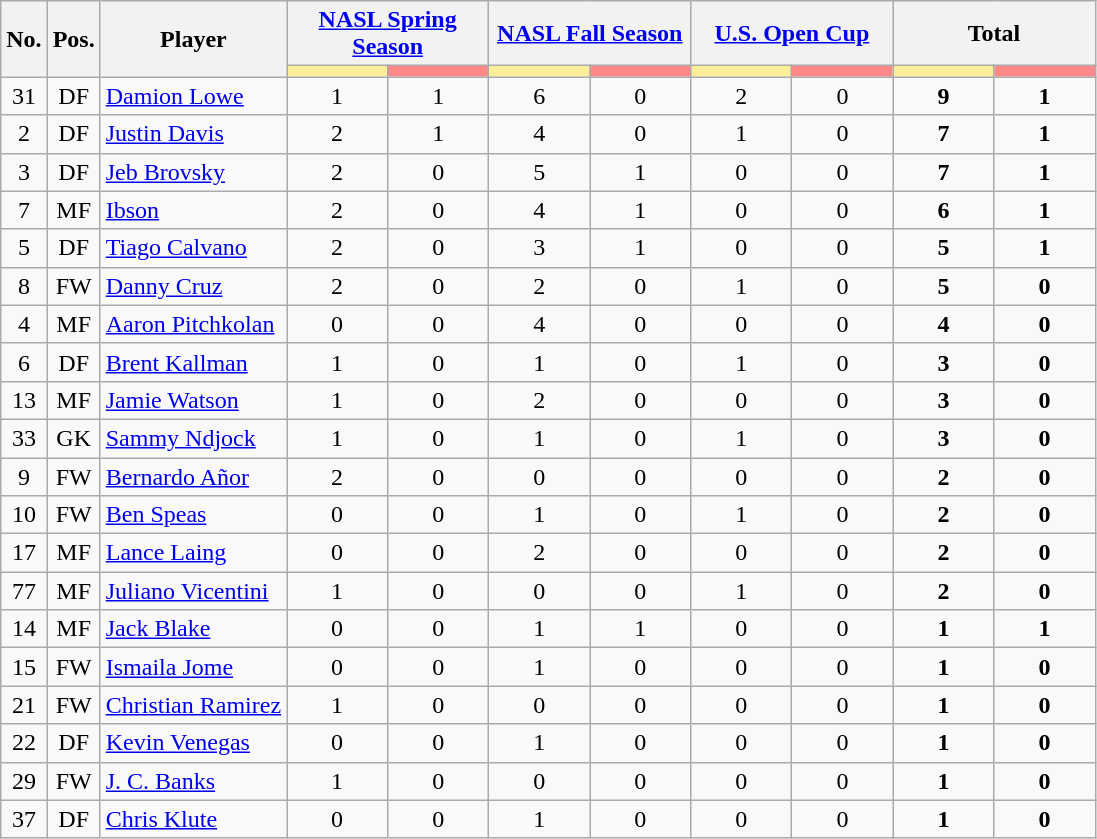<table class="wikitable sortable" style="text-align: center;">
<tr>
<th rowspan="2">No.</th>
<th rowspan="2">Pos.</th>
<th rowspan="2">Player</th>
<th colspan="2"><a href='#'>NASL Spring Season</a></th>
<th colspan="2"><a href='#'>NASL Fall Season</a></th>
<th colspan="2"><a href='#'>U.S. Open Cup</a></th>
<th colspan="2"><strong>Total</strong></th>
</tr>
<tr>
<th style="width:60px; background:#fe9;"></th>
<th style="width:60px; background:#ff8888;"></th>
<th style="width:60px; background:#fe9;"></th>
<th style="width:60px; background:#ff8888;"></th>
<th style="width:60px; background:#fe9;"></th>
<th style="width:60px; background:#ff8888;"></th>
<th style="width:60px; background:#fe9;"></th>
<th style="width:60px; background:#ff8888;"></th>
</tr>
<tr>
<td>31</td>
<td>DF</td>
<td align=left> <a href='#'>Damion Lowe</a></td>
<td>1</td>
<td>1</td>
<td>6</td>
<td>0</td>
<td>2</td>
<td>0</td>
<td><strong>9</strong></td>
<td><strong>1</strong></td>
</tr>
<tr>
<td>2</td>
<td>DF</td>
<td align=left> <a href='#'>Justin Davis</a></td>
<td>2</td>
<td>1</td>
<td>4</td>
<td>0</td>
<td>1</td>
<td>0</td>
<td><strong>7</strong></td>
<td><strong>1</strong></td>
</tr>
<tr>
<td>3</td>
<td>DF</td>
<td align=left> <a href='#'>Jeb Brovsky</a></td>
<td>2</td>
<td>0</td>
<td>5</td>
<td>1</td>
<td>0</td>
<td>0</td>
<td><strong>7</strong></td>
<td><strong>1</strong></td>
</tr>
<tr>
<td>7</td>
<td>MF</td>
<td align=left> <a href='#'>Ibson</a></td>
<td>2</td>
<td>0</td>
<td>4</td>
<td>1</td>
<td>0</td>
<td>0</td>
<td><strong>6</strong></td>
<td><strong>1</strong></td>
</tr>
<tr>
<td>5</td>
<td>DF</td>
<td align=left> <a href='#'>Tiago Calvano</a></td>
<td>2</td>
<td>0</td>
<td>3</td>
<td>1</td>
<td>0</td>
<td>0</td>
<td><strong>5</strong></td>
<td><strong>1</strong></td>
</tr>
<tr>
<td>8</td>
<td>FW</td>
<td align=left> <a href='#'>Danny Cruz</a></td>
<td>2</td>
<td>0</td>
<td>2</td>
<td>0</td>
<td>1</td>
<td>0</td>
<td><strong>5</strong></td>
<td><strong>0</strong></td>
</tr>
<tr>
<td>4</td>
<td>MF</td>
<td align=left> <a href='#'>Aaron Pitchkolan</a></td>
<td>0</td>
<td>0</td>
<td>4</td>
<td>0</td>
<td>0</td>
<td>0</td>
<td><strong>4</strong></td>
<td><strong>0</strong></td>
</tr>
<tr>
<td>6</td>
<td>DF</td>
<td align=left> <a href='#'>Brent Kallman</a></td>
<td>1</td>
<td>0</td>
<td>1</td>
<td>0</td>
<td>1</td>
<td>0</td>
<td><strong>3</strong></td>
<td><strong>0</strong></td>
</tr>
<tr>
<td>13</td>
<td>MF</td>
<td align=left> <a href='#'>Jamie Watson</a></td>
<td>1</td>
<td>0</td>
<td>2</td>
<td>0</td>
<td>0</td>
<td>0</td>
<td><strong>3</strong></td>
<td><strong>0</strong></td>
</tr>
<tr>
<td>33</td>
<td>GK</td>
<td align=left> <a href='#'>Sammy Ndjock</a></td>
<td>1</td>
<td>0</td>
<td>1</td>
<td>0</td>
<td>1</td>
<td>0</td>
<td><strong>3</strong></td>
<td><strong>0</strong></td>
</tr>
<tr>
<td>9</td>
<td>FW</td>
<td align=left> <a href='#'>Bernardo Añor</a></td>
<td>2</td>
<td>0</td>
<td>0</td>
<td>0</td>
<td>0</td>
<td>0</td>
<td><strong>2</strong></td>
<td><strong>0</strong></td>
</tr>
<tr>
<td>10</td>
<td>FW</td>
<td align=left> <a href='#'>Ben Speas</a></td>
<td>0</td>
<td>0</td>
<td>1</td>
<td>0</td>
<td>1</td>
<td>0</td>
<td><strong>2</strong></td>
<td><strong>0</strong></td>
</tr>
<tr>
<td>17</td>
<td>MF</td>
<td align=left> <a href='#'>Lance Laing</a></td>
<td>0</td>
<td>0</td>
<td>2</td>
<td>0</td>
<td>0</td>
<td>0</td>
<td><strong>2</strong></td>
<td><strong>0</strong></td>
</tr>
<tr>
<td>77</td>
<td>MF</td>
<td align=left> <a href='#'>Juliano Vicentini</a></td>
<td>1</td>
<td>0</td>
<td>0</td>
<td>0</td>
<td>1</td>
<td>0</td>
<td><strong>2</strong></td>
<td><strong>0</strong></td>
</tr>
<tr>
<td>14</td>
<td>MF</td>
<td align=left> <a href='#'>Jack Blake</a></td>
<td>0</td>
<td>0</td>
<td>1</td>
<td>1</td>
<td>0</td>
<td>0</td>
<td><strong>1</strong></td>
<td><strong>1</strong></td>
</tr>
<tr>
<td>15</td>
<td>FW</td>
<td align=left> <a href='#'>Ismaila Jome</a></td>
<td>0</td>
<td>0</td>
<td>1</td>
<td>0</td>
<td>0</td>
<td>0</td>
<td><strong>1</strong></td>
<td><strong>0</strong></td>
</tr>
<tr>
<td>21</td>
<td>FW</td>
<td align=left> <a href='#'>Christian Ramirez</a></td>
<td>1</td>
<td>0</td>
<td>0</td>
<td>0</td>
<td>0</td>
<td>0</td>
<td><strong>1</strong></td>
<td><strong>0</strong></td>
</tr>
<tr>
<td>22</td>
<td>DF</td>
<td align=left> <a href='#'>Kevin Venegas</a></td>
<td>0</td>
<td>0</td>
<td>1</td>
<td>0</td>
<td>0</td>
<td>0</td>
<td><strong>1</strong></td>
<td><strong>0</strong></td>
</tr>
<tr>
<td>29</td>
<td>FW</td>
<td align=left> <a href='#'>J. C. Banks</a></td>
<td>1</td>
<td>0</td>
<td>0</td>
<td>0</td>
<td>0</td>
<td>0</td>
<td><strong>1</strong></td>
<td><strong>0</strong></td>
</tr>
<tr>
<td>37</td>
<td>DF</td>
<td align=left> <a href='#'>Chris Klute</a></td>
<td>0</td>
<td>0</td>
<td>1</td>
<td>0</td>
<td>0</td>
<td>0</td>
<td><strong>1</strong></td>
<td><strong>0</strong></td>
</tr>
</table>
